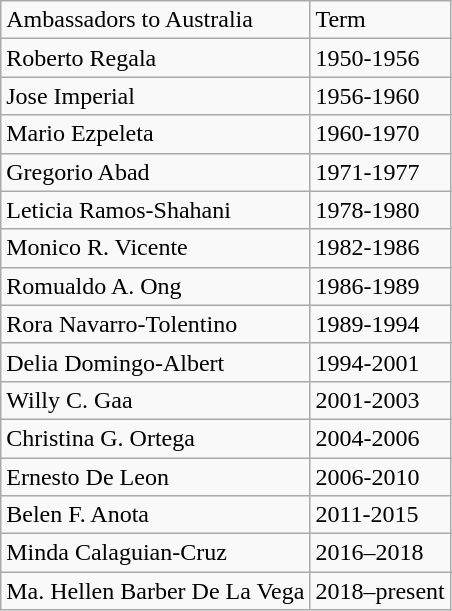<table class="wikitable">
<tr>
<td>Ambassadors to Australia</td>
<td>Term</td>
</tr>
<tr>
<td>Roberto Regala</td>
<td>1950-1956</td>
</tr>
<tr>
<td>Jose Imperial</td>
<td>1956-1960</td>
</tr>
<tr>
<td>Mario Ezpeleta</td>
<td>1960-1970</td>
</tr>
<tr>
<td>Gregorio Abad</td>
<td>1971-1977</td>
</tr>
<tr>
<td>Leticia Ramos-Shahani</td>
<td>1978-1980</td>
</tr>
<tr>
<td>Monico R. Vicente</td>
<td>1982-1986</td>
</tr>
<tr>
<td>Romualdo A. Ong</td>
<td>1986-1989</td>
</tr>
<tr>
<td>Rora Navarro-Tolentino</td>
<td>1989-1994</td>
</tr>
<tr>
<td>Delia Domingo-Albert</td>
<td>1994-2001</td>
</tr>
<tr>
<td>Willy C. Gaa</td>
<td>2001-2003</td>
</tr>
<tr>
<td>Christina G. Ortega</td>
<td>2004-2006</td>
</tr>
<tr>
<td>Ernesto De Leon</td>
<td>2006-2010</td>
</tr>
<tr>
<td>Belen F. Anota</td>
<td>2011-2015</td>
</tr>
<tr>
<td>Minda Calaguian-Cruz</td>
<td>2016–2018</td>
</tr>
<tr>
<td>Ma. Hellen Barber De La Vega</td>
<td>2018–present</td>
</tr>
</table>
